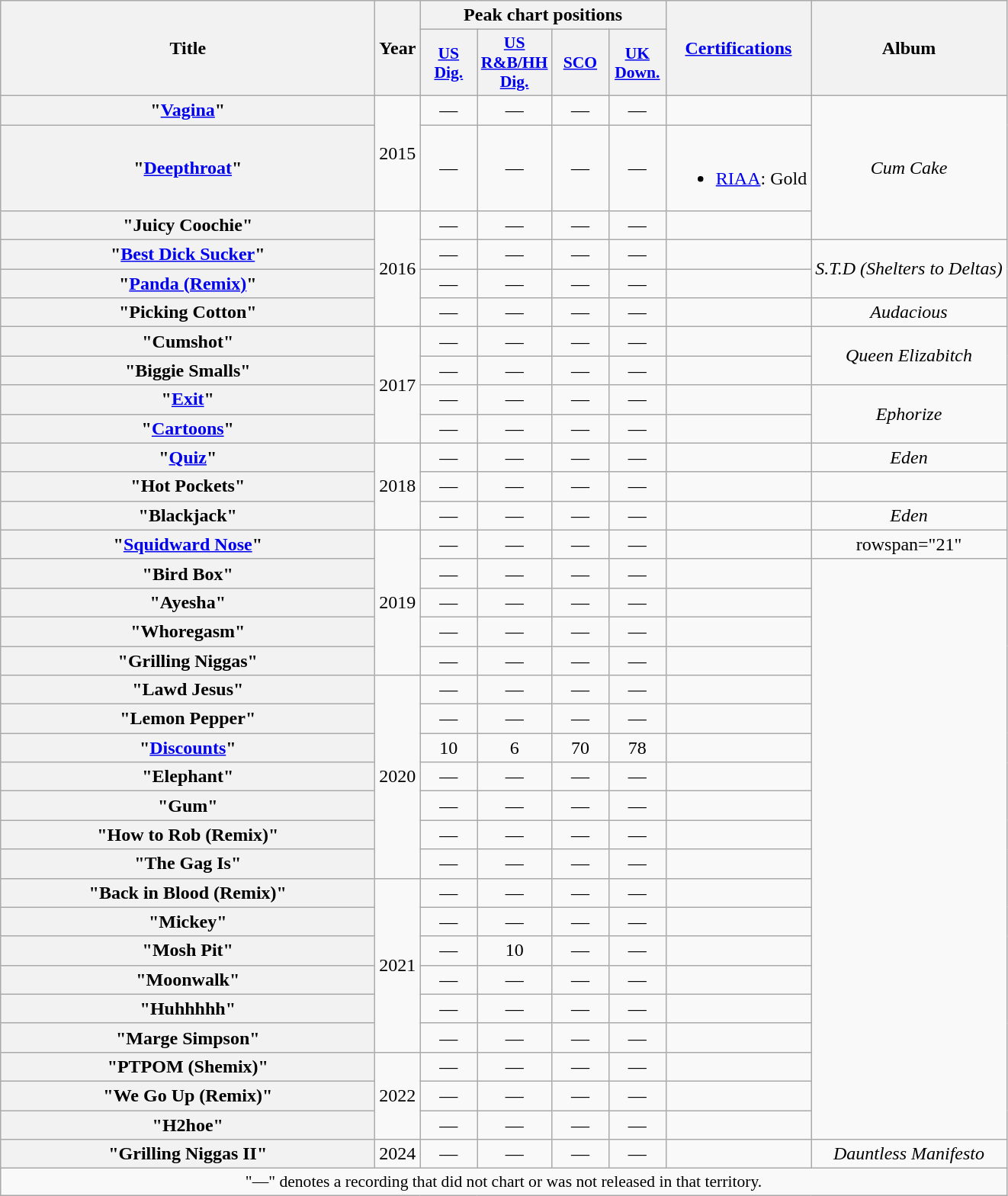<table class="wikitable plainrowheaders" style="text-align:center;">
<tr>
<th scope="col" rowspan="2" style="width:20em;">Title</th>
<th scope="col" rowspan="2">Year</th>
<th scope="col" colspan="4">Peak chart positions</th>
<th scope="col" rowspan="2"><a href='#'>Certifications</a></th>
<th scope="col" rowspan="2">Album</th>
</tr>
<tr>
<th scope="col" style="width:3em;font-size:90%;"><a href='#'>US<br>Dig.</a><br></th>
<th scope="col" style="width:3em;font-size:90%;"><a href='#'>US<br>R&B/HH<br>Dig.</a><br></th>
<th scope="col" style="width:3em;font-size:90%;"><a href='#'>SCO</a><br></th>
<th scope="col" style="width:3em;font-size:90%;"><a href='#'>UK<br>Down.</a><br></th>
</tr>
<tr>
<th scope="row">"<a href='#'>Vagina</a>"</th>
<td rowspan="2">2015</td>
<td>—</td>
<td>—</td>
<td>—</td>
<td>—</td>
<td></td>
<td rowspan="3"><em>Cum Cake</em></td>
</tr>
<tr>
<th scope="row">"<a href='#'>Deepthroat</a>"</th>
<td>—</td>
<td>—</td>
<td>—</td>
<td>—</td>
<td><br><ul><li><a href='#'>RIAA</a>: Gold</li></ul></td>
</tr>
<tr>
<th scope="row">"Juicy Coochie"</th>
<td rowspan="4">2016</td>
<td>—</td>
<td>—</td>
<td>—</td>
<td>—</td>
</tr>
<tr>
<th scope="row">"<a href='#'>Best Dick Sucker</a>"</th>
<td>—</td>
<td>—</td>
<td>—</td>
<td>—</td>
<td></td>
<td rowspan="2"><em>S.T.D (Shelters to Deltas)</em></td>
</tr>
<tr>
<th scope="row">"<a href='#'>Panda (Remix)</a>"</th>
<td>—</td>
<td>—</td>
<td>—</td>
<td>—</td>
</tr>
<tr>
<th scope="row">"Picking Cotton"</th>
<td>—</td>
<td>—</td>
<td>—</td>
<td>—</td>
<td></td>
<td><em>Audacious</em></td>
</tr>
<tr>
<th scope="row">"Cumshot"</th>
<td rowspan="4">2017</td>
<td>—</td>
<td>—</td>
<td>—</td>
<td>—</td>
<td></td>
<td rowspan="2"><em>Queen Elizabitch</em></td>
</tr>
<tr>
<th scope="row">"Biggie Smalls"</th>
<td>—</td>
<td>—</td>
<td>—</td>
<td>—</td>
</tr>
<tr>
<th scope="row">"<a href='#'>Exit</a>"</th>
<td>—</td>
<td>—</td>
<td>—</td>
<td>—</td>
<td></td>
<td rowspan="2"><em>Ephorize</em></td>
</tr>
<tr>
<th scope="row">"<a href='#'>Cartoons</a>"</th>
<td>—</td>
<td>—</td>
<td>—</td>
<td>—</td>
</tr>
<tr>
<th scope="row">"<a href='#'>Quiz</a>"</th>
<td rowspan="3">2018</td>
<td>—</td>
<td>—</td>
<td>—</td>
<td>—</td>
<td></td>
<td><em>Eden</em></td>
</tr>
<tr>
<th scope="row">"Hot Pockets"</th>
<td>—</td>
<td>—</td>
<td>—</td>
<td>—</td>
<td></td>
<td></td>
</tr>
<tr>
<th scope="row">"Blackjack"</th>
<td>—</td>
<td>—</td>
<td>—</td>
<td>—</td>
<td></td>
<td><em>Eden</em></td>
</tr>
<tr>
<th scope="row">"<a href='#'>Squidward Nose</a>"</th>
<td rowspan="5">2019</td>
<td>—</td>
<td>—</td>
<td>—</td>
<td>—</td>
<td></td>
<td>rowspan="21" </td>
</tr>
<tr>
<th scope="row">"Bird Box"</th>
<td>—</td>
<td>—</td>
<td>—</td>
<td>—</td>
<td></td>
</tr>
<tr>
<th scope="row">"Ayesha"</th>
<td>—</td>
<td>—</td>
<td>—</td>
<td>—</td>
<td></td>
</tr>
<tr>
<th scope="row">"Whoregasm"</th>
<td>—</td>
<td>—</td>
<td>—</td>
<td>—</td>
<td></td>
</tr>
<tr>
<th scope="row">"Grilling Niggas"</th>
<td>—</td>
<td>—</td>
<td>—</td>
<td>—</td>
<td></td>
</tr>
<tr>
<th scope="row">"Lawd Jesus"</th>
<td rowspan="7">2020</td>
<td>—</td>
<td>—</td>
<td>—</td>
<td>—</td>
<td></td>
</tr>
<tr>
<th scope="row">"Lemon Pepper"</th>
<td>—</td>
<td>—</td>
<td>—</td>
<td>—</td>
<td></td>
</tr>
<tr>
<th scope="row">"<a href='#'>Discounts</a>"</th>
<td>10</td>
<td>6</td>
<td>70</td>
<td>78</td>
<td></td>
</tr>
<tr>
<th scope="row">"Elephant"</th>
<td>—</td>
<td>—</td>
<td>—</td>
<td>—</td>
<td></td>
</tr>
<tr>
<th scope="row">"Gum"</th>
<td>—</td>
<td>—</td>
<td>—</td>
<td>—</td>
<td></td>
</tr>
<tr>
<th scope="row">"How to Rob (Remix)"</th>
<td>—</td>
<td>—</td>
<td>—</td>
<td>—</td>
<td></td>
</tr>
<tr>
<th scope="row">"The Gag Is"</th>
<td>—</td>
<td>—</td>
<td>—</td>
<td>—</td>
<td></td>
</tr>
<tr>
<th scope="row">"Back in Blood (Remix)"</th>
<td rowspan="6">2021</td>
<td>—</td>
<td>—</td>
<td>—</td>
<td>—</td>
<td></td>
</tr>
<tr>
<th scope="row">"Mickey"</th>
<td>—</td>
<td>—</td>
<td>—</td>
<td>—</td>
<td></td>
</tr>
<tr>
<th scope="row">"Mosh Pit"</th>
<td>—</td>
<td>10</td>
<td>—</td>
<td>—</td>
<td></td>
</tr>
<tr>
<th scope="row">"Moonwalk"</th>
<td>—</td>
<td>—</td>
<td>—</td>
<td>—</td>
<td></td>
</tr>
<tr>
<th scope="row">"Huhhhhh"</th>
<td>—</td>
<td>—</td>
<td>—</td>
<td>—</td>
<td></td>
</tr>
<tr>
<th scope="row">"Marge Simpson"</th>
<td>—</td>
<td>—</td>
<td>—</td>
<td>—</td>
<td></td>
</tr>
<tr>
<th scope="row">"PTPOM (Shemix)"<br></th>
<td rowspan="3">2022</td>
<td>—</td>
<td>—</td>
<td>—</td>
<td>—</td>
<td></td>
</tr>
<tr>
<th scope="row">"We Go Up (Remix)"</th>
<td>—</td>
<td>—</td>
<td>—</td>
<td>—</td>
<td></td>
</tr>
<tr>
<th scope="row">"H2hoe"</th>
<td>—</td>
<td>—</td>
<td>—</td>
<td>—</td>
<td></td>
</tr>
<tr>
<th scope="row">"Grilling Niggas II"</th>
<td rowspan="1">2024</td>
<td>—</td>
<td>—</td>
<td>—</td>
<td>—</td>
<td></td>
<td rowspan="1"><em>Dauntless Manifesto</em></td>
</tr>
<tr>
<td colspan="15" style="font-size:90%">"—" denotes a recording that did not chart or was not released in that territory.</td>
</tr>
</table>
